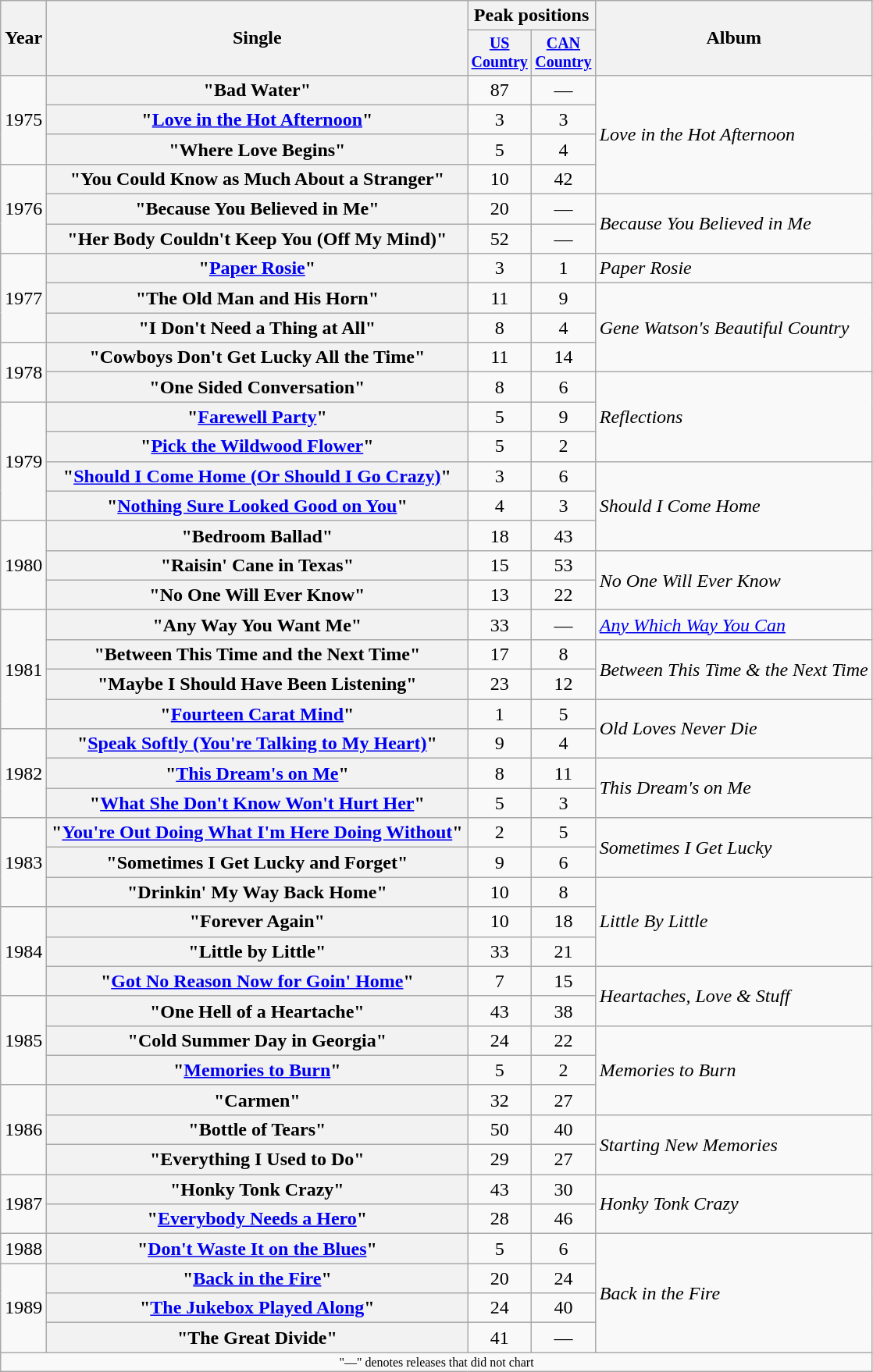<table class="wikitable plainrowheaders" style="text-align:center;">
<tr>
<th rowspan="2">Year</th>
<th rowspan="2" style="width:22em;">Single</th>
<th colspan="2">Peak positions</th>
<th rowspan="2">Album</th>
</tr>
<tr style="font-size:smaller;">
<th width="40"><a href='#'>US Country</a><br></th>
<th width="40"><a href='#'>CAN Country</a><br></th>
</tr>
<tr>
<td rowspan="3">1975</td>
<th scope="row">"Bad Water"</th>
<td>87</td>
<td>—</td>
<td align="left" rowspan="4"><em>Love in the Hot Afternoon</em></td>
</tr>
<tr>
<th scope="row">"<a href='#'>Love in the Hot Afternoon</a>"</th>
<td>3</td>
<td>3</td>
</tr>
<tr>
<th scope="row">"Where Love Begins"</th>
<td>5</td>
<td>4</td>
</tr>
<tr>
<td rowspan="3">1976</td>
<th scope="row">"You Could Know as Much About a Stranger"</th>
<td>10</td>
<td>42</td>
</tr>
<tr>
<th scope="row">"Because You Believed in Me"</th>
<td>20</td>
<td>—</td>
<td align="left" rowspan="2"><em>Because You Believed in Me</em></td>
</tr>
<tr>
<th scope="row">"Her Body Couldn't Keep You (Off My Mind)"</th>
<td>52</td>
<td>—</td>
</tr>
<tr>
<td rowspan="3">1977</td>
<th scope="row">"<a href='#'>Paper Rosie</a>"</th>
<td>3</td>
<td>1</td>
<td align="left"><em>Paper Rosie</em></td>
</tr>
<tr>
<th scope="row">"The Old Man and His Horn"</th>
<td>11</td>
<td>9</td>
<td align="left" rowspan="3"><em>Gene Watson's Beautiful Country</em></td>
</tr>
<tr>
<th scope="row">"I Don't Need a Thing at All"</th>
<td>8</td>
<td>4</td>
</tr>
<tr>
<td rowspan="2">1978</td>
<th scope="row">"Cowboys Don't Get Lucky All the Time"</th>
<td>11</td>
<td>14</td>
</tr>
<tr>
<th scope="row">"One Sided Conversation"</th>
<td>8</td>
<td>6</td>
<td align="left" rowspan="3"><em>Reflections</em></td>
</tr>
<tr>
<td rowspan="4">1979</td>
<th scope="row">"<a href='#'>Farewell Party</a>"</th>
<td>5</td>
<td>9</td>
</tr>
<tr>
<th scope="row">"<a href='#'>Pick the Wildwood Flower</a>"</th>
<td>5</td>
<td>2</td>
</tr>
<tr>
<th scope="row">"<a href='#'>Should I Come Home (Or Should I Go Crazy)</a>"</th>
<td>3</td>
<td>6</td>
<td align="left" rowspan="3"><em>Should I Come Home</em></td>
</tr>
<tr>
<th scope="row">"<a href='#'>Nothing Sure Looked Good on You</a>"</th>
<td>4</td>
<td>3</td>
</tr>
<tr>
<td rowspan="3">1980</td>
<th scope="row">"Bedroom Ballad"</th>
<td>18</td>
<td>43</td>
</tr>
<tr>
<th scope="row">"Raisin' Cane in Texas"</th>
<td>15</td>
<td>53</td>
<td align="left" rowspan="2"><em>No One Will Ever Know</em></td>
</tr>
<tr>
<th scope="row">"No One Will Ever Know"</th>
<td>13</td>
<td>22</td>
</tr>
<tr>
<td rowspan="4">1981</td>
<th scope="row">"Any Way You Want Me"</th>
<td>33</td>
<td>—</td>
<td align="left"><em><a href='#'>Any Which Way You Can</a></em></td>
</tr>
<tr>
<th scope="row">"Between This Time and the Next Time"</th>
<td>17</td>
<td>8</td>
<td align="left" rowspan="2"><em>Between This Time & the Next Time</em></td>
</tr>
<tr>
<th scope="row">"Maybe I Should Have Been Listening"</th>
<td>23</td>
<td>12</td>
</tr>
<tr>
<th scope="row">"<a href='#'>Fourteen Carat Mind</a>"</th>
<td>1</td>
<td>5</td>
<td align="left" rowspan="2"><em>Old Loves Never Die</em></td>
</tr>
<tr>
<td rowspan="3">1982</td>
<th scope="row">"<a href='#'>Speak Softly (You're Talking to My Heart)</a>"</th>
<td>9</td>
<td>4</td>
</tr>
<tr>
<th scope="row">"<a href='#'>This Dream's on Me</a>"</th>
<td>8</td>
<td>11</td>
<td align="left" rowspan="2"><em>This Dream's on Me</em></td>
</tr>
<tr>
<th scope="row">"<a href='#'>What She Don't Know Won't Hurt Her</a>"</th>
<td>5</td>
<td>3</td>
</tr>
<tr>
<td rowspan="3">1983</td>
<th scope="row">"<a href='#'>You're Out Doing What I'm Here Doing Without</a>"</th>
<td>2</td>
<td>5</td>
<td align="left" rowspan="2"><em>Sometimes I Get Lucky</em><br></td>
</tr>
<tr>
<th scope="row">"Sometimes I Get Lucky and Forget"</th>
<td>9</td>
<td>6</td>
</tr>
<tr>
<th scope="row">"Drinkin' My Way Back Home"</th>
<td>10</td>
<td>8</td>
<td align="left" rowspan="3"><em>Little By Little</em><br></td>
</tr>
<tr>
<td rowspan="3">1984</td>
<th scope="row">"Forever Again"</th>
<td>10</td>
<td>18</td>
</tr>
<tr>
<th scope="row">"Little by Little"</th>
<td>33</td>
<td>21</td>
</tr>
<tr>
<th scope="row">"<a href='#'>Got No Reason Now for Goin' Home</a>"</th>
<td>7</td>
<td>15</td>
<td align="left" rowspan="2"><em>Heartaches, Love & Stuff</em></td>
</tr>
<tr>
<td rowspan="3">1985</td>
<th scope="row">"One Hell of a Heartache"</th>
<td>43</td>
<td>38</td>
</tr>
<tr>
<th scope="row">"Cold Summer Day in Georgia"</th>
<td>24</td>
<td>22</td>
<td align="left" rowspan="3"><em>Memories to Burn</em></td>
</tr>
<tr>
<th scope="row">"<a href='#'>Memories to Burn</a>"</th>
<td>5</td>
<td>2</td>
</tr>
<tr>
<td rowspan="3">1986</td>
<th scope="row">"Carmen"</th>
<td>32</td>
<td>27</td>
</tr>
<tr>
<th scope="row">"Bottle of Tears"</th>
<td>50</td>
<td>40</td>
<td align="left" rowspan="2"><em>Starting New Memories</em></td>
</tr>
<tr>
<th scope="row">"Everything I Used to Do"</th>
<td>29</td>
<td>27</td>
</tr>
<tr>
<td rowspan="2">1987</td>
<th scope="row">"Honky Tonk Crazy"</th>
<td>43</td>
<td>30</td>
<td align="left" rowspan="2"><em>Honky Tonk Crazy</em></td>
</tr>
<tr>
<th scope="row">"<a href='#'>Everybody Needs a Hero</a>"</th>
<td>28</td>
<td>46</td>
</tr>
<tr>
<td>1988</td>
<th scope="row">"<a href='#'>Don't Waste It on the Blues</a>"</th>
<td>5</td>
<td>6</td>
<td align="left" rowspan="4"><em>Back in the Fire</em></td>
</tr>
<tr>
<td rowspan="3">1989</td>
<th scope="row">"<a href='#'>Back in the Fire</a>"</th>
<td>20</td>
<td>24</td>
</tr>
<tr>
<th scope="row">"<a href='#'>The Jukebox Played Along</a>"</th>
<td>24</td>
<td>40</td>
</tr>
<tr>
<th scope="row">"The Great Divide"</th>
<td>41</td>
<td>—</td>
</tr>
<tr>
<td colspan="5" style="font-size:8pt">"—" denotes releases that did not chart</td>
</tr>
</table>
